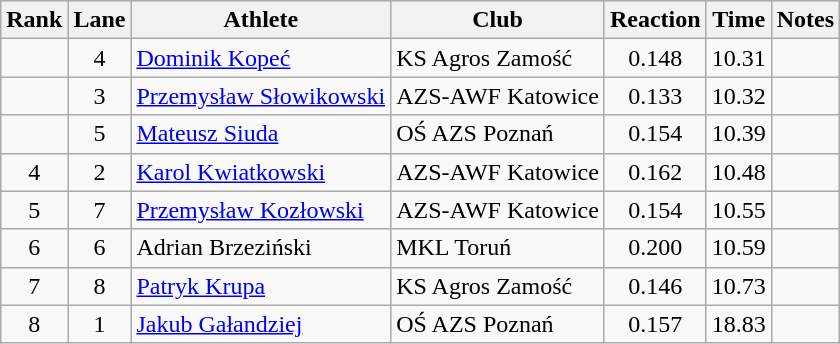<table class="wikitable sortable" style="text-align:center">
<tr>
<th>Rank</th>
<th>Lane</th>
<th>Athlete</th>
<th>Club</th>
<th>Reaction</th>
<th>Time</th>
<th>Notes</th>
</tr>
<tr>
<td></td>
<td>4</td>
<td align=left><a href='#'>Dominik Kopeć</a></td>
<td align=left>KS Agros Zamość</td>
<td>0.148</td>
<td>10.31</td>
<td></td>
</tr>
<tr>
<td></td>
<td>3</td>
<td align=left><a href='#'>Przemysław Słowikowski</a></td>
<td align=left>AZS-AWF Katowice</td>
<td>0.133</td>
<td>10.32</td>
<td></td>
</tr>
<tr>
<td></td>
<td>5</td>
<td align=left><a href='#'>Mateusz Siuda</a></td>
<td align=left>OŚ AZS Poznań</td>
<td>0.154</td>
<td>10.39</td>
<td></td>
</tr>
<tr>
<td>4</td>
<td>2</td>
<td align=left><a href='#'>Karol Kwiatkowski</a></td>
<td align=left>AZS-AWF Katowice</td>
<td>0.162</td>
<td>10.48</td>
<td></td>
</tr>
<tr>
<td>5</td>
<td>7</td>
<td align=left><a href='#'>Przemysław Kozłowski</a></td>
<td align=left>AZS-AWF Katowice</td>
<td>0.154</td>
<td>10.55</td>
<td></td>
</tr>
<tr>
<td>6</td>
<td>6</td>
<td align=left>Adrian Brzeziński</td>
<td align=left>MKL Toruń</td>
<td>0.200</td>
<td>10.59</td>
<td></td>
</tr>
<tr>
<td>7</td>
<td>8</td>
<td align=left><a href='#'>Patryk Krupa</a></td>
<td align=left>KS Agros Zamość</td>
<td>0.146</td>
<td>10.73</td>
<td></td>
</tr>
<tr>
<td>8</td>
<td>1</td>
<td align=left><a href='#'>Jakub Gałandziej</a></td>
<td align=left>OŚ AZS Poznań</td>
<td>0.157</td>
<td>18.83</td>
<td></td>
</tr>
</table>
